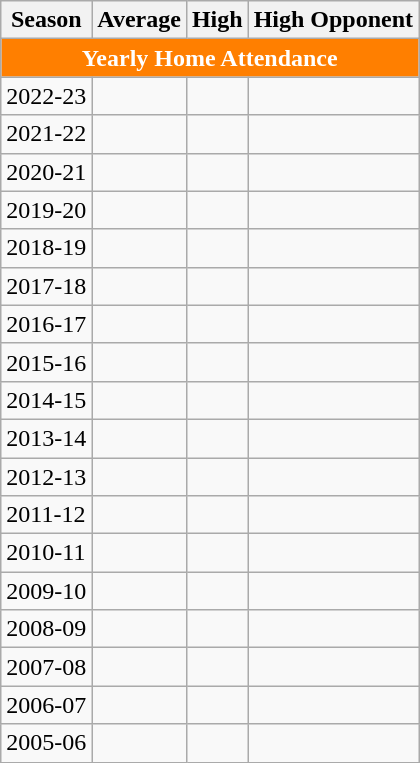<table class="wikitable">
<tr>
<th>Season</th>
<th>Average</th>
<th>High</th>
<th>High Opponent</th>
</tr>
<tr>
<th colspan=4 style="background:#FF7F00; color:#FFFFFF;">Yearly Home Attendance</th>
</tr>
<tr>
<td>2022-23</td>
<td></td>
<td></td>
<td></td>
</tr>
<tr>
<td>2021-22</td>
<td></td>
<td></td>
<td></td>
</tr>
<tr>
<td>2020-21</td>
<td></td>
<td></td>
<td></td>
</tr>
<tr>
<td>2019-20</td>
<td></td>
<td></td>
<td></td>
</tr>
<tr>
<td>2018-19</td>
<td></td>
<td></td>
<td></td>
</tr>
<tr>
<td>2017-18</td>
<td></td>
<td></td>
<td></td>
</tr>
<tr>
<td>2016-17</td>
<td></td>
<td></td>
<td></td>
</tr>
<tr>
<td>2015-16</td>
<td></td>
<td></td>
<td></td>
</tr>
<tr>
<td>2014-15</td>
<td></td>
<td></td>
<td></td>
</tr>
<tr>
<td>2013-14</td>
<td></td>
<td></td>
<td></td>
</tr>
<tr>
<td>2012-13</td>
<td></td>
<td></td>
<td></td>
</tr>
<tr>
<td>2011-12</td>
<td></td>
<td></td>
<td></td>
</tr>
<tr>
<td>2010-11</td>
<td></td>
<td></td>
<td></td>
</tr>
<tr>
<td>2009-10</td>
<td></td>
<td></td>
<td></td>
</tr>
<tr>
<td>2008-09</td>
<td></td>
<td></td>
<td></td>
</tr>
<tr>
<td>2007-08</td>
<td></td>
<td></td>
<td></td>
</tr>
<tr>
<td>2006-07</td>
<td></td>
<td></td>
<td></td>
</tr>
<tr>
<td>2005-06</td>
<td></td>
<td></td>
<td></td>
</tr>
</table>
